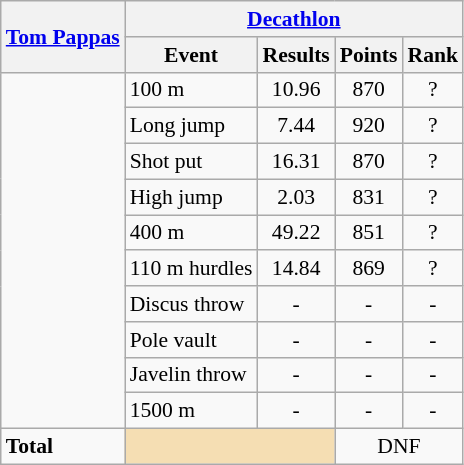<table class=wikitable style="font-size:90%;">
<tr>
<th rowspan="2"><a href='#'>Tom Pappas</a></th>
<th colspan="4"><a href='#'>Decathlon</a></th>
</tr>
<tr>
<th>Event</th>
<th>Results</th>
<th>Points</th>
<th>Rank</th>
</tr>
<tr style="border-top: single;">
<td rowspan="10"></td>
<td>100 m</td>
<td align=center>10.96</td>
<td align=center>870</td>
<td align=center>?</td>
</tr>
<tr>
<td>Long jump</td>
<td align=center>7.44</td>
<td align=center>920</td>
<td align=center>?</td>
</tr>
<tr>
<td>Shot put</td>
<td align=center>16.31</td>
<td align=center>870</td>
<td align=center>?</td>
</tr>
<tr>
<td>High jump</td>
<td align=center>2.03</td>
<td align=center>831</td>
<td align=center>?</td>
</tr>
<tr>
<td>400 m</td>
<td align=center>49.22</td>
<td align=center>851</td>
<td align=center>?</td>
</tr>
<tr>
<td>110 m hurdles</td>
<td align=center>14.84</td>
<td align=center>869</td>
<td align=center>?</td>
</tr>
<tr>
<td>Discus throw</td>
<td align=center>-</td>
<td align=center>-</td>
<td align=center>-</td>
</tr>
<tr>
<td>Pole vault</td>
<td align=center>-</td>
<td align=center>-</td>
<td align=center>-</td>
</tr>
<tr>
<td>Javelin throw</td>
<td align=center>-</td>
<td align=center>-</td>
<td align=center>-</td>
</tr>
<tr>
<td>1500 m</td>
<td align=center>-</td>
<td align=center>-</td>
<td align=center>-</td>
</tr>
<tr style="border-top: single;">
<td><strong>Total</strong></td>
<td colspan="2" style="background:wheat;"></td>
<td colspan=2 align=center>DNF</td>
</tr>
</table>
